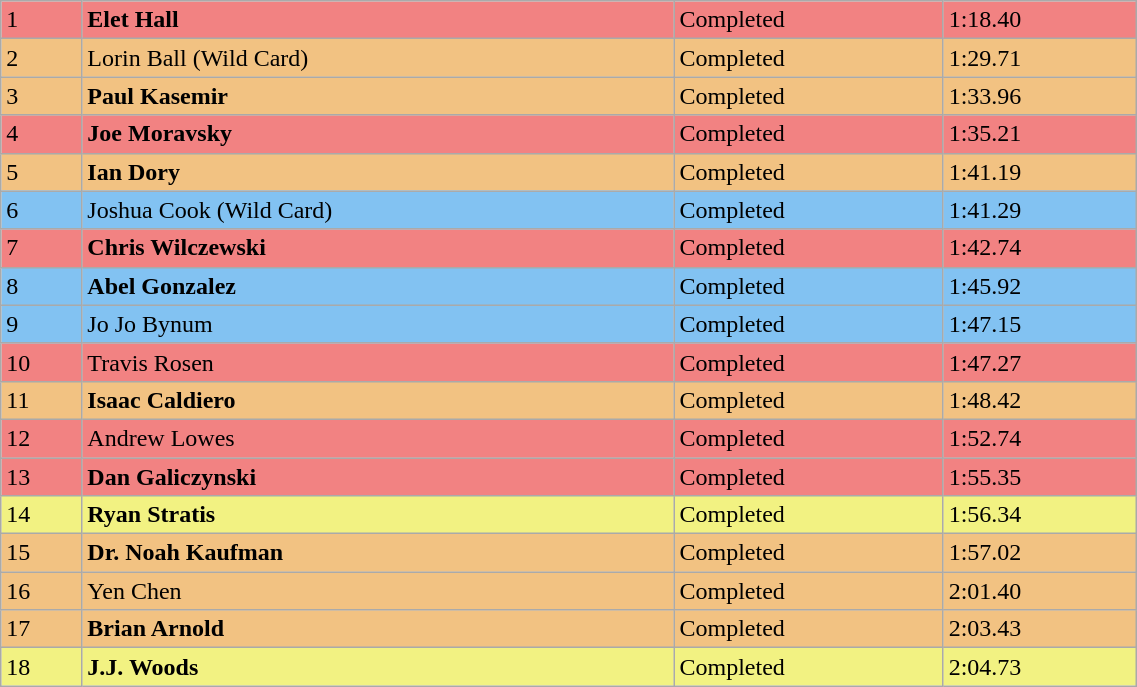<table class="wikitable sortable" width=60%>
<tr style="background-color:#f28282">
<td>1</td>
<td><strong>Elet Hall</strong></td>
<td>Completed</td>
<td>1:18.40</td>
</tr>
<tr style="background-color:#f2c282">
<td>2</td>
<td>Lorin Ball  (Wild Card)</td>
<td>Completed</td>
<td>1:29.71</td>
</tr>
<tr style="background-color:#f2c282">
<td>3</td>
<td><strong>Paul Kasemir</strong></td>
<td>Completed</td>
<td>1:33.96</td>
</tr>
<tr style="background-color:#f28282">
<td>4</td>
<td><strong>Joe Moravsky</strong></td>
<td>Completed</td>
<td>1:35.21</td>
</tr>
<tr style="background-color:#f2c282">
<td>5</td>
<td><strong>Ian Dory</strong></td>
<td>Completed</td>
<td>1:41.19</td>
</tr>
<tr style="background-color:#82c2f2">
<td>6</td>
<td>Joshua Cook (Wild Card)</td>
<td>Completed</td>
<td>1:41.29</td>
</tr>
<tr style="background-color:#f28282">
<td>7</td>
<td><strong>Chris Wilczewski</strong></td>
<td>Completed</td>
<td>1:42.74</td>
</tr>
<tr style="background-color:#82c2f2">
<td>8</td>
<td><strong>Abel Gonzalez</strong></td>
<td>Completed</td>
<td>1:45.92</td>
</tr>
<tr style="background-color:#82c2f2">
<td>9</td>
<td>Jo Jo Bynum</td>
<td>Completed</td>
<td>1:47.15</td>
</tr>
<tr style="background-color:#f28282">
<td>10</td>
<td>Travis Rosen</td>
<td>Completed</td>
<td>1:47.27</td>
</tr>
<tr style="background-color:#f2c282">
<td>11</td>
<td><strong>Isaac Caldiero</strong></td>
<td>Completed</td>
<td>1:48.42</td>
</tr>
<tr style="background-color:#f28282">
<td>12</td>
<td>Andrew Lowes</td>
<td>Completed</td>
<td>1:52.74</td>
</tr>
<tr style="background-color:#f28282">
<td>13</td>
<td><strong>Dan Galiczynski</strong></td>
<td>Completed</td>
<td>1:55.35</td>
</tr>
<tr style="background-color:#f2f282">
<td>14</td>
<td><strong>Ryan Stratis</strong></td>
<td>Completed</td>
<td>1:56.34</td>
</tr>
<tr style="background-color:#f2c282">
<td>15</td>
<td><strong>Dr. Noah Kaufman</strong></td>
<td>Completed</td>
<td>1:57.02</td>
</tr>
<tr style="background-color:#f2c282">
<td>16</td>
<td>Yen Chen</td>
<td>Completed</td>
<td>2:01.40</td>
</tr>
<tr style="background-color:#f2c282">
<td>17</td>
<td><strong>Brian Arnold</strong></td>
<td>Completed</td>
<td>2:03.43</td>
</tr>
<tr style="background-color:#f2f282">
<td>18</td>
<td><strong>J.J. Woods</strong></td>
<td>Completed</td>
<td>2:04.73</td>
</tr>
</table>
